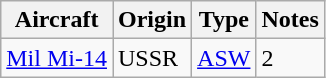<table class="wikitable">
<tr>
<th>Aircraft</th>
<th>Origin</th>
<th>Type</th>
<th>Notes</th>
</tr>
<tr>
<td><a href='#'>Mil Mi-14</a></td>
<td>USSR</td>
<td><a href='#'>ASW</a></td>
<td>2</td>
</tr>
</table>
